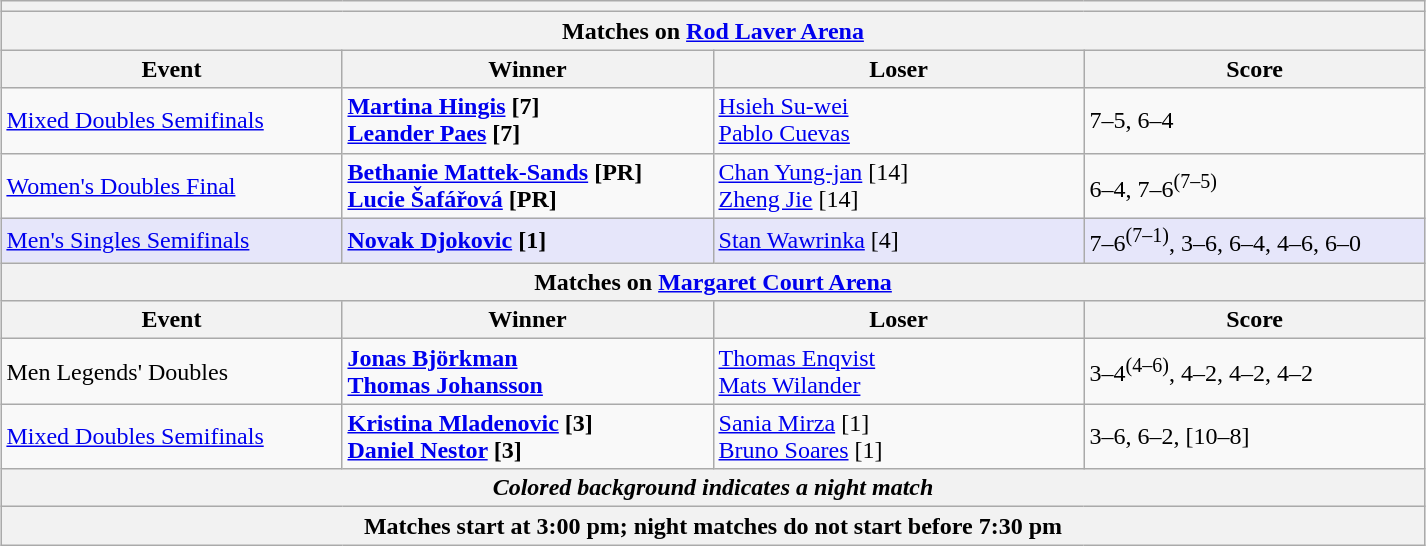<table class="wikitable collapsible uncollapsed" style="margin:1em auto;">
<tr>
<th colspan=4></th>
</tr>
<tr>
<th colspan=4><strong>Matches on <a href='#'>Rod Laver Arena</a></strong></th>
</tr>
<tr>
<th style="width:220px;">Event</th>
<th style="width:240px;">Winner</th>
<th style="width:240px;">Loser</th>
<th style="width:220px;">Score</th>
</tr>
<tr>
<td><a href='#'>Mixed Doubles Semifinals</a></td>
<td><strong> <a href='#'>Martina Hingis</a> [7] <br>  <a href='#'>Leander Paes</a> [7]</strong></td>
<td> <a href='#'>Hsieh Su-wei</a> <br>  <a href='#'>Pablo Cuevas</a></td>
<td>7–5, 6–4</td>
</tr>
<tr>
<td><a href='#'>Women's Doubles Final</a></td>
<td><strong> <a href='#'>Bethanie Mattek-Sands</a> [PR] <br>  <a href='#'>Lucie Šafářová</a> [PR]</strong></td>
<td> <a href='#'>Chan Yung-jan</a> [14] <br>  <a href='#'>Zheng Jie</a> [14]</td>
<td>6–4, 7–6<sup>(7–5)</sup></td>
</tr>
<tr bgcolor=lavender>
<td><a href='#'>Men's Singles Semifinals</a></td>
<td><strong> <a href='#'>Novak Djokovic</a> [1]</strong></td>
<td> <a href='#'>Stan Wawrinka</a> [4]</td>
<td>7–6<sup>(7–1)</sup>, 3–6, 6–4, 4–6, 6–0</td>
</tr>
<tr>
<th colspan=4><strong>Matches on <a href='#'>Margaret Court Arena</a></strong></th>
</tr>
<tr>
<th style="width:220px;">Event</th>
<th style="width:240px;">Winner</th>
<th style="width:240px;">Loser</th>
<th style="width:220px;">Score</th>
</tr>
<tr>
<td>Men Legends' Doubles</td>
<td><strong> <a href='#'>Jonas Björkman</a> <br>  <a href='#'>Thomas Johansson</a></strong></td>
<td> <a href='#'>Thomas Enqvist</a> <br>  <a href='#'>Mats Wilander</a></td>
<td>3–4<sup>(4–6)</sup>, 4–2, 4–2, 4–2</td>
</tr>
<tr>
<td><a href='#'>Mixed Doubles Semifinals</a></td>
<td><strong> <a href='#'>Kristina Mladenovic</a> [3] <br>  <a href='#'>Daniel Nestor</a> [3]</strong></td>
<td> <a href='#'>Sania Mirza</a> [1] <br>  <a href='#'>Bruno Soares</a> [1]</td>
<td>3–6, 6–2, [10–8]</td>
</tr>
<tr>
<th colspan=4><em>Colored background indicates a night match</em></th>
</tr>
<tr>
<th colspan=4>Matches start at 3:00 pm; night matches do not start before 7:30 pm</th>
</tr>
</table>
